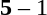<table style="text-align:center">
<tr>
<th width=223></th>
<th width=100></th>
<th width=223></th>
</tr>
<tr>
<td align=right></td>
<td><strong>5</strong> – 1</td>
<td align=left></td>
</tr>
<tr>
<td align=right></td>
<td></td>
<td align=left></td>
</tr>
</table>
